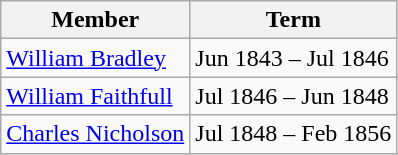<table class="wikitable">
<tr>
<th>Member</th>
<th>Term</th>
</tr>
<tr>
<td><a href='#'>William Bradley</a></td>
<td>Jun 1843 – Jul 1846</td>
</tr>
<tr>
<td><a href='#'>William Faithfull</a></td>
<td>Jul 1846 – Jun 1848</td>
</tr>
<tr>
<td><a href='#'>Charles Nicholson</a></td>
<td>Jul 1848 – Feb 1856</td>
</tr>
</table>
